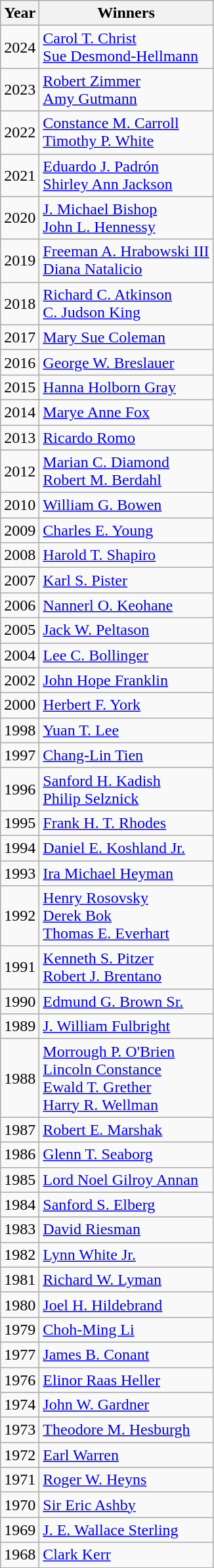<table class="wikitable sortable mw-collapsible">
<tr>
<th>Year</th>
<th>Winners</th>
</tr>
<tr>
<td>2024</td>
<td><a href='#'>Carol T. Christ</a><br><a href='#'>Sue Desmond-Hellmann</a></td>
</tr>
<tr>
<td>2023</td>
<td><a href='#'>Robert Zimmer</a><br><a href='#'>Amy Gutmann</a></td>
</tr>
<tr>
<td>2022</td>
<td><a href='#'>Constance M. Carroll</a><br><a href='#'>Timothy P. White</a></td>
</tr>
<tr>
<td>2021</td>
<td><a href='#'>Eduardo J. Padrón</a><br><a href='#'>Shirley Ann Jackson</a></td>
</tr>
<tr>
<td>2020</td>
<td><a href='#'>J. Michael Bishop</a><br><a href='#'>John L. Hennessy</a></td>
</tr>
<tr>
<td>2019</td>
<td><a href='#'>Freeman A. Hrabowski III</a><br><a href='#'>Diana Natalicio</a></td>
</tr>
<tr>
<td>2018</td>
<td><a href='#'>Richard C. Atkinson</a><br><a href='#'>C. Judson King</a></td>
</tr>
<tr>
<td>2017</td>
<td><a href='#'>Mary Sue Coleman</a></td>
</tr>
<tr>
<td>2016</td>
<td><a href='#'>George W. Breslauer</a></td>
</tr>
<tr>
<td>2015</td>
<td><a href='#'>Hanna Holborn Gray</a></td>
</tr>
<tr>
<td>2014</td>
<td><a href='#'>Marye Anne Fox</a></td>
</tr>
<tr>
<td>2013</td>
<td><a href='#'>Ricardo Romo</a></td>
</tr>
<tr>
<td>2012</td>
<td><a href='#'>Marian C. Diamond</a><br><a href='#'>Robert M. Berdahl</a></td>
</tr>
<tr>
<td>2010</td>
<td><a href='#'>William G. Bowen</a></td>
</tr>
<tr>
<td>2009</td>
<td><a href='#'>Charles E. Young</a></td>
</tr>
<tr>
<td>2008</td>
<td><a href='#'>Harold T. Shapiro</a></td>
</tr>
<tr>
<td>2007</td>
<td><a href='#'>Karl S. Pister</a></td>
</tr>
<tr>
<td>2006</td>
<td><a href='#'>Nannerl O. Keohane</a></td>
</tr>
<tr>
<td>2005</td>
<td><a href='#'>Jack W. Peltason</a></td>
</tr>
<tr>
<td>2004</td>
<td><a href='#'>Lee C. Bollinger</a></td>
</tr>
<tr>
<td>2002</td>
<td><a href='#'>John Hope Franklin</a></td>
</tr>
<tr>
<td>2000</td>
<td><a href='#'>Herbert F. York</a></td>
</tr>
<tr>
<td>1998</td>
<td><a href='#'>Yuan T. Lee</a></td>
</tr>
<tr>
<td>1997</td>
<td><a href='#'>Chang-Lin Tien</a></td>
</tr>
<tr>
<td>1996</td>
<td><a href='#'>Sanford H. Kadish</a><br><a href='#'>Philip Selznick</a></td>
</tr>
<tr>
<td>1995</td>
<td><a href='#'>Frank H. T. Rhodes</a></td>
</tr>
<tr>
<td>1994</td>
<td><a href='#'>Daniel E. Koshland Jr.</a></td>
</tr>
<tr>
<td>1993</td>
<td><a href='#'>Ira Michael Heyman</a></td>
</tr>
<tr>
<td>1992</td>
<td><a href='#'>Henry Rosovsky</a><br><a href='#'>Derek Bok</a><br><a href='#'>Thomas E. Everhart</a></td>
</tr>
<tr>
<td>1991</td>
<td><a href='#'>Kenneth S. Pitzer</a><br><a href='#'>Robert J. Brentano</a></td>
</tr>
<tr>
<td>1990</td>
<td><a href='#'>Edmund G. Brown Sr.</a></td>
</tr>
<tr>
<td>1989</td>
<td><a href='#'>J. William Fulbright</a></td>
</tr>
<tr>
<td>1988</td>
<td><a href='#'>Morrough P. O'Brien</a><br><a href='#'>Lincoln Constance</a><br><a href='#'>Ewald T. Grether</a><br><a href='#'>Harry R. Wellman</a></td>
</tr>
<tr>
<td>1987</td>
<td><a href='#'>Robert E. Marshak</a></td>
</tr>
<tr>
<td>1986</td>
<td><a href='#'>Glenn T. Seaborg</a></td>
</tr>
<tr>
<td>1985</td>
<td><a href='#'>Lord Noel Gilroy Annan</a></td>
</tr>
<tr>
<td>1984</td>
<td><a href='#'>Sanford S. Elberg</a></td>
</tr>
<tr>
<td>1983</td>
<td><a href='#'>David Riesman</a></td>
</tr>
<tr>
<td>1982</td>
<td><a href='#'>Lynn White Jr.</a></td>
</tr>
<tr>
<td>1981</td>
<td><a href='#'>Richard W. Lyman</a></td>
</tr>
<tr>
<td>1980</td>
<td><a href='#'>Joel H. Hildebrand</a></td>
</tr>
<tr>
<td>1979</td>
<td><a href='#'>Choh-Ming Li</a></td>
</tr>
<tr>
<td>1977</td>
<td><a href='#'>James B. Conant</a></td>
</tr>
<tr>
<td>1976</td>
<td><a href='#'>Elinor Raas Heller</a></td>
</tr>
<tr>
<td>1974</td>
<td><a href='#'>John W. Gardner</a></td>
</tr>
<tr>
<td>1973</td>
<td><a href='#'>Theodore M. Hesburgh</a></td>
</tr>
<tr>
<td>1972</td>
<td><a href='#'>Earl Warren</a></td>
</tr>
<tr>
<td>1971</td>
<td><a href='#'>Roger W. Heyns</a></td>
</tr>
<tr>
<td>1970</td>
<td><a href='#'>Sir Eric Ashby</a></td>
</tr>
<tr>
<td>1969</td>
<td><a href='#'>J. E. Wallace Sterling</a></td>
</tr>
<tr>
<td>1968</td>
<td><a href='#'>Clark Kerr</a></td>
</tr>
</table>
